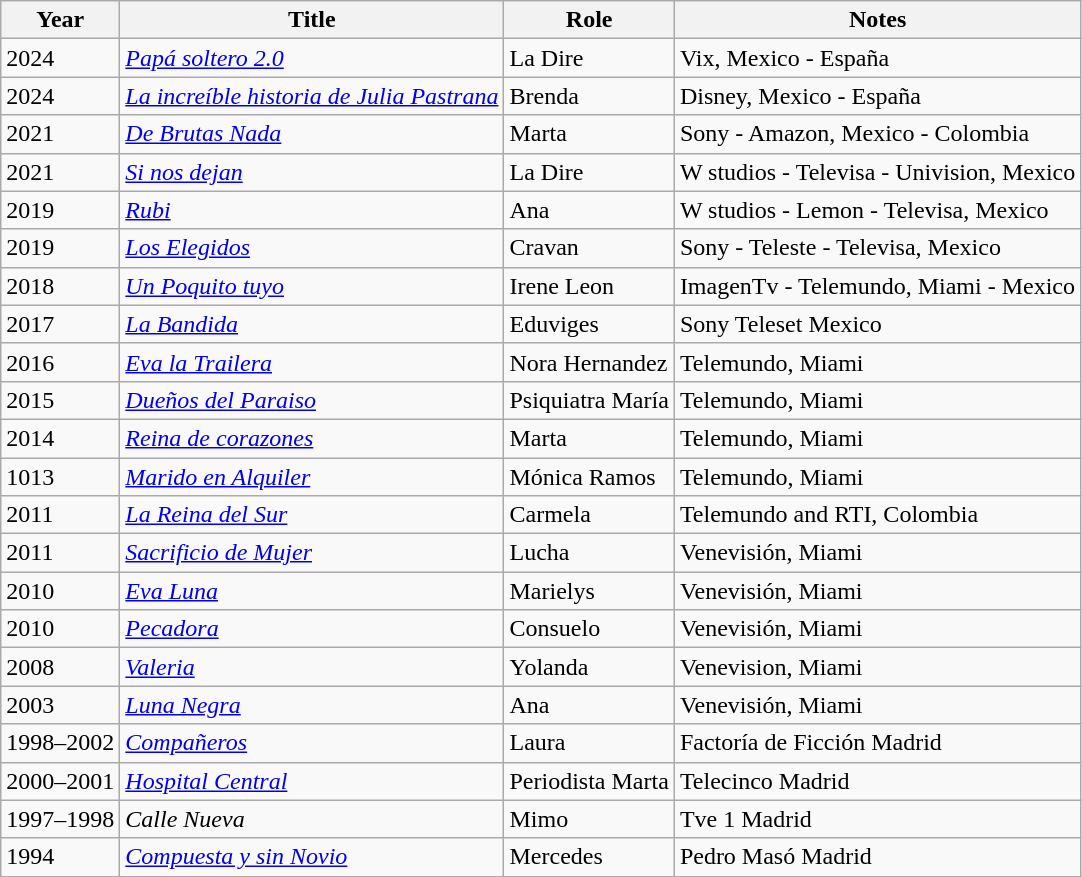<table class="wikitable sortable">
<tr>
<th>Year</th>
<th>Title</th>
<th>Role</th>
<th>Notes</th>
</tr>
<tr>
<td>2024</td>
<td><em><a href='#'>Papá soltero 2.0</a></em></td>
<td>La Dire</td>
<td>Vix, Mexico - España</td>
</tr>
<tr>
<td>2024</td>
<td><em><a href='#'>La increíble historia de Julia Pastrana</a></em></td>
<td>Brenda</td>
<td>Disney, Mexico - España</td>
</tr>
<tr>
<td>2021</td>
<td><em><a href='#'>De Brutas Nada</a></em></td>
<td>Marta</td>
<td>Sony - Amazon, Mexico - Colombia</td>
</tr>
<tr>
<td>2021</td>
<td><em><a href='#'>Si nos dejan</a></em></td>
<td>La Dire</td>
<td>W studios - Televisa - Univision, Mexico</td>
</tr>
<tr>
<td>2019</td>
<td><em><a href='#'>Rubi</a></em></td>
<td>Ana</td>
<td>W studios - Lemon - Televisa, Mexico</td>
</tr>
<tr>
<td>2019</td>
<td><em><a href='#'>Los Elegidos</a></em></td>
<td>Cravan</td>
<td>Sony - Teleste - Televisa, Mexico</td>
</tr>
<tr>
<td>2018</td>
<td><em><a href='#'>Un Poquito tuyo</a></em></td>
<td>Irene Leon</td>
<td>ImagenTv - Telemundo, Miami - Mexico</td>
</tr>
<tr>
<td>2017</td>
<td><em><a href='#'>La Bandida</a></em></td>
<td>Eduviges</td>
<td>Sony Teleset Mexico</td>
</tr>
<tr>
<td>2016</td>
<td><em><a href='#'>Eva la Trailera</a></em></td>
<td>Nora Hernandez</td>
<td>Telemundo, Miami</td>
</tr>
<tr>
<td>2015</td>
<td><em><a href='#'>Dueños del Paraiso</a></em></td>
<td>Psiquiatra María</td>
<td>Telemundo, Miami</td>
</tr>
<tr>
<td>2014</td>
<td><em><a href='#'>Reina de corazones</a></em></td>
<td>Marta</td>
<td>Telemundo, Miami</td>
</tr>
<tr>
<td>1013</td>
<td><em><a href='#'>Marido en Alquiler</a></em></td>
<td>Mónica Ramos</td>
<td>Telemundo, Miami</td>
</tr>
<tr>
<td>2011</td>
<td><em><a href='#'>La Reina del Sur</a></em></td>
<td>Carmela</td>
<td>Telemundo and RTI, Colombia</td>
</tr>
<tr>
<td>2011</td>
<td><em><a href='#'>Sacrificio de Mujer</a></em></td>
<td>Lucha</td>
<td>Venevisión, Miami</td>
</tr>
<tr>
<td>2010</td>
<td><em><a href='#'>Eva Luna</a></em></td>
<td>Marielys</td>
<td>Venevisión, Miami</td>
</tr>
<tr>
<td>2010</td>
<td><em><a href='#'>Pecadora</a></em></td>
<td>Consuelo</td>
<td>Venevisión, Miami</td>
</tr>
<tr>
<td>2008</td>
<td><em><a href='#'>Valeria</a></em></td>
<td>Yolanda</td>
<td>Venevision, Miami</td>
</tr>
<tr>
<td>2003</td>
<td><em><a href='#'>Luna Negra</a></em></td>
<td>Ana</td>
<td>Venevisión, Miami</td>
</tr>
<tr>
<td>1998–2002</td>
<td><em><a href='#'>Compañeros</a></em></td>
<td>Laura</td>
<td>Factoría de Ficción Madrid</td>
</tr>
<tr>
<td>2000–2001</td>
<td><em><a href='#'>Hospital Central</a></em></td>
<td>Periodista Marta</td>
<td>Telecinco Madrid</td>
</tr>
<tr>
<td>1997–1998</td>
<td><em>Calle Nueva</em></td>
<td>Mimo</td>
<td>Tve 1 Madrid</td>
</tr>
<tr>
<td>1994</td>
<td><em><a href='#'>Compuesta y sin Novio</a></em></td>
<td>Mercedes</td>
<td>Pedro Masó Madrid</td>
</tr>
</table>
